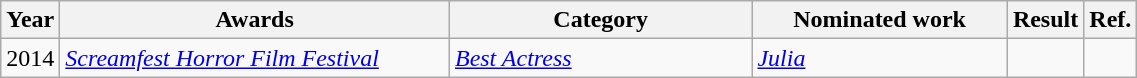<table width="60%" class="wikitable">
<tr>
<th width="10">Year</th>
<th width="330">Awards</th>
<th width="250">Category</th>
<th width="200">Nominated work</th>
<th width="30">Result</th>
<th width="10">Ref.</th>
</tr>
<tr>
<td>2014</td>
<td><em><a href='#'>Screamfest Horror Film Festival</a></em></td>
<td><em><a href='#'>Best Actress</a></em></td>
<td><em><a href='#'>Julia</a></em></td>
<td></td>
<td></td>
</tr>
</table>
